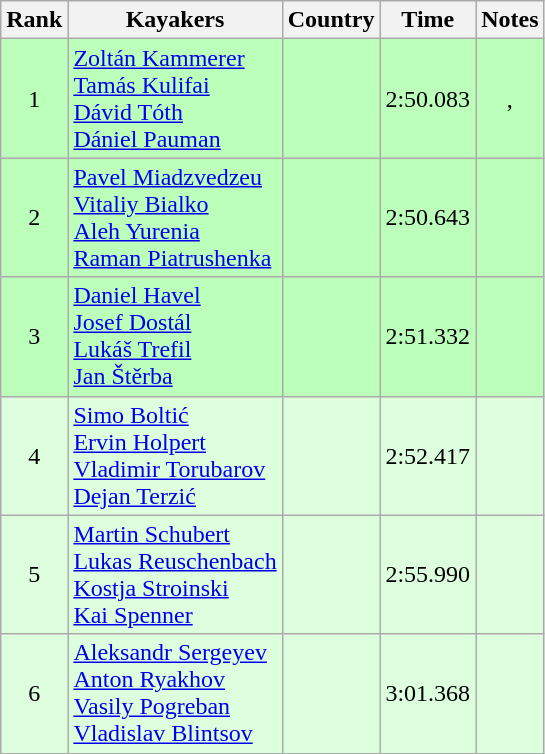<table class="wikitable" style="text-align:center">
<tr>
<th>Rank</th>
<th>Kayakers</th>
<th>Country</th>
<th>Time</th>
<th>Notes</th>
</tr>
<tr bgcolor=bbffbb>
<td>1</td>
<td align="left"><a href='#'>Zoltán Kammerer</a><br><a href='#'>Tamás Kulifai</a><br><a href='#'>Dávid Tóth</a><br><a href='#'>Dániel Pauman</a></td>
<td align="left"></td>
<td>2:50.083</td>
<td>, <strong></strong></td>
</tr>
<tr bgcolor=bbffbb>
<td>2</td>
<td align="left"><a href='#'>Pavel Miadzvedzeu</a><br><a href='#'>Vitaliy Bialko</a><br><a href='#'>Aleh Yurenia</a><br><a href='#'>Raman Piatrushenka</a></td>
<td align="left"></td>
<td>2:50.643</td>
<td></td>
</tr>
<tr bgcolor=bbffbb>
<td>3</td>
<td align="left"><a href='#'>Daniel Havel</a><br><a href='#'>Josef Dostál</a><br><a href='#'>Lukáš Trefil</a><br><a href='#'>Jan Štěrba</a></td>
<td align="left"></td>
<td>2:51.332</td>
<td></td>
</tr>
<tr bgcolor=ddffdd>
<td>4</td>
<td align="left"><a href='#'>Simo Boltić</a><br><a href='#'>Ervin Holpert</a><br><a href='#'>Vladimir Torubarov</a><br><a href='#'>Dejan Terzić</a></td>
<td align="left"></td>
<td>2:52.417</td>
<td></td>
</tr>
<tr bgcolor=ddffdd>
<td>5</td>
<td align="left"><a href='#'>Martin Schubert</a><br><a href='#'>Lukas Reuschenbach</a><br><a href='#'>Kostja Stroinski</a><br><a href='#'>Kai Spenner</a></td>
<td align="left"></td>
<td>2:55.990</td>
<td></td>
</tr>
<tr bgcolor=ddffdd>
<td>6</td>
<td align="left"><a href='#'>Aleksandr Sergeyev</a><br><a href='#'>Anton Ryakhov</a><br><a href='#'>Vasily Pogreban</a><br><a href='#'>Vladislav Blintsov</a></td>
<td align="left"></td>
<td>3:01.368</td>
<td></td>
</tr>
</table>
